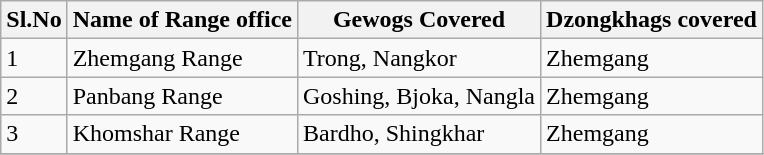<table class="wikitable">
<tr>
<th>Sl.No</th>
<th>Name of Range office</th>
<th>Gewogs Covered</th>
<th>Dzongkhags covered</th>
</tr>
<tr>
<td>1</td>
<td>Zhemgang Range</td>
<td>Trong, Nangkor</td>
<td>Zhemgang</td>
</tr>
<tr>
<td>2</td>
<td>Panbang Range</td>
<td>Goshing, Bjoka, Nangla</td>
<td>Zhemgang</td>
</tr>
<tr>
<td>3</td>
<td>Khomshar Range</td>
<td>Bardho, Shingkhar</td>
<td>Zhemgang</td>
</tr>
<tr>
</tr>
</table>
